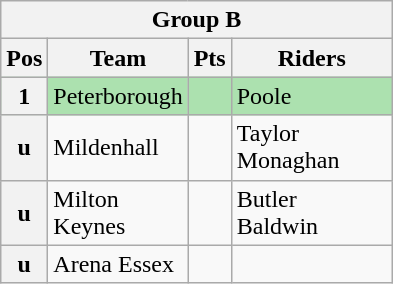<table class="wikitable">
<tr>
<th colspan="4">Group B</th>
</tr>
<tr>
<th width=20>Pos</th>
<th width=80>Team</th>
<th width=20>Pts</th>
<th width=100>Riders</th>
</tr>
<tr style="background:#ACE1AF;">
<th>1</th>
<td>Peterborough</td>
<td></td>
<td>Poole<br></td>
</tr>
<tr>
<th>u</th>
<td>Mildenhall</td>
<td></td>
<td>Taylor<br>Monaghan</td>
</tr>
<tr>
<th>u</th>
<td>Milton Keynes</td>
<td></td>
<td>Butler<br>Baldwin</td>
</tr>
<tr>
<th>u</th>
<td>Arena Essex</td>
<td></td>
<td></td>
</tr>
</table>
